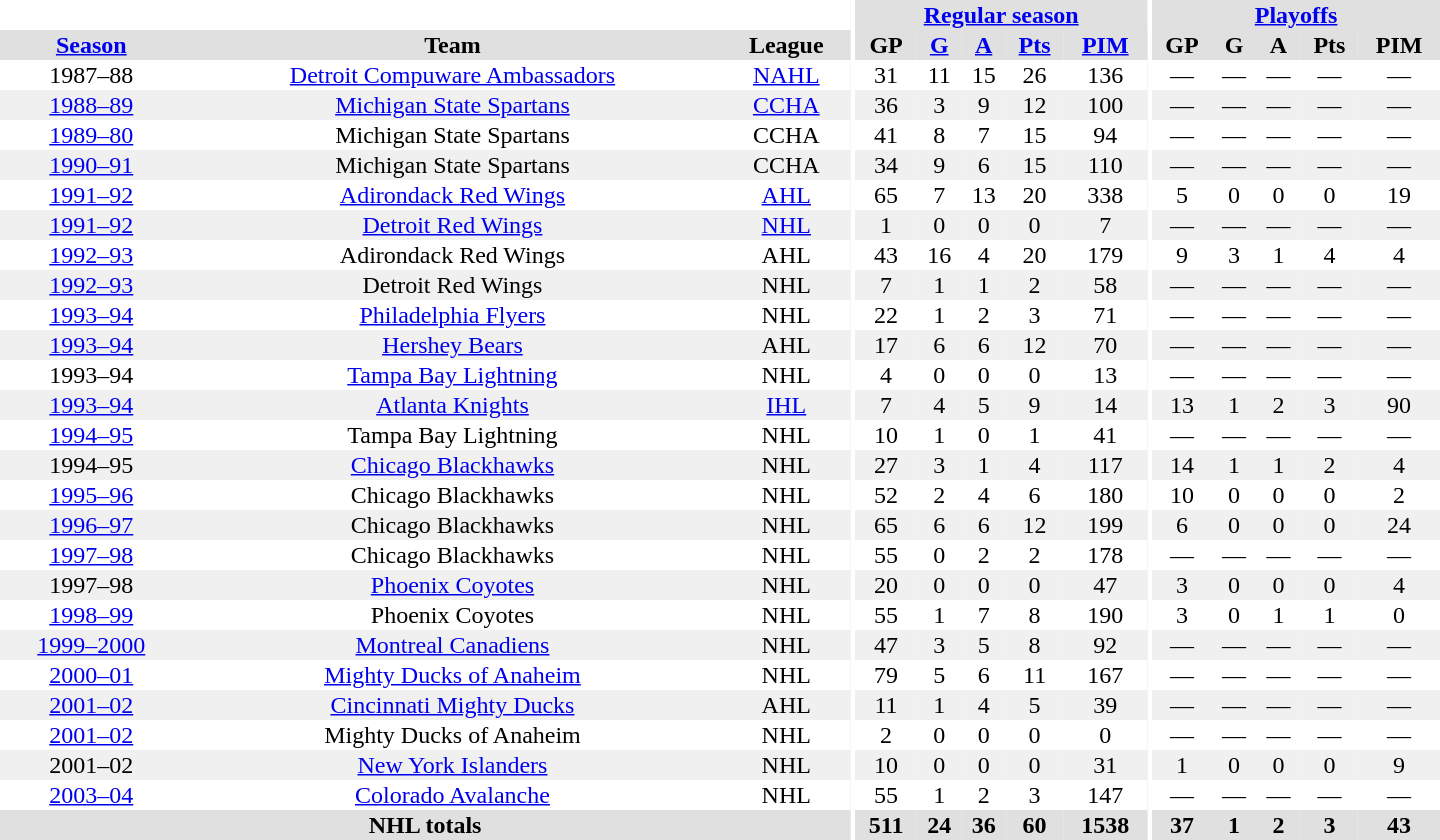<table border="0" cellpadding="1" cellspacing="0" style="text-align:center; width:60em">
<tr bgcolor="#e0e0e0">
<th colspan="3"  bgcolor="#ffffff"></th>
<th rowspan="99" bgcolor="#ffffff"></th>
<th colspan="5"><a href='#'>Regular season</a></th>
<th rowspan="99" bgcolor="#ffffff"></th>
<th colspan="5"><a href='#'>Playoffs</a></th>
</tr>
<tr bgcolor="#e0e0e0">
<th><a href='#'>Season</a></th>
<th>Team</th>
<th>League</th>
<th>GP</th>
<th><a href='#'>G</a></th>
<th><a href='#'>A</a></th>
<th><a href='#'>Pts</a></th>
<th><a href='#'>PIM</a></th>
<th>GP</th>
<th>G</th>
<th>A</th>
<th>Pts</th>
<th>PIM</th>
</tr>
<tr>
<td>1987–88</td>
<td><a href='#'>Detroit Compuware Ambassadors</a></td>
<td><a href='#'>NAHL</a></td>
<td>31</td>
<td>11</td>
<td>15</td>
<td>26</td>
<td>136</td>
<td>—</td>
<td>—</td>
<td>—</td>
<td>—</td>
<td>—</td>
</tr>
<tr bgcolor="#f0f0f0">
<td><a href='#'>1988–89</a></td>
<td><a href='#'>Michigan State Spartans</a></td>
<td><a href='#'>CCHA</a></td>
<td>36</td>
<td>3</td>
<td>9</td>
<td>12</td>
<td>100</td>
<td>—</td>
<td>—</td>
<td>—</td>
<td>—</td>
<td>—</td>
</tr>
<tr>
<td><a href='#'>1989–80</a></td>
<td>Michigan State Spartans</td>
<td>CCHA</td>
<td>41</td>
<td>8</td>
<td>7</td>
<td>15</td>
<td>94</td>
<td>—</td>
<td>—</td>
<td>—</td>
<td>—</td>
<td>—</td>
</tr>
<tr bgcolor="#f0f0f0">
<td><a href='#'>1990–91</a></td>
<td>Michigan State Spartans</td>
<td>CCHA</td>
<td>34</td>
<td>9</td>
<td>6</td>
<td>15</td>
<td>110</td>
<td>—</td>
<td>—</td>
<td>—</td>
<td>—</td>
<td>—</td>
</tr>
<tr>
<td><a href='#'>1991–92</a></td>
<td><a href='#'>Adirondack Red Wings</a></td>
<td><a href='#'>AHL</a></td>
<td>65</td>
<td>7</td>
<td>13</td>
<td>20</td>
<td>338</td>
<td>5</td>
<td>0</td>
<td>0</td>
<td>0</td>
<td>19</td>
</tr>
<tr bgcolor="#f0f0f0">
<td><a href='#'>1991–92</a></td>
<td><a href='#'>Detroit Red Wings</a></td>
<td><a href='#'>NHL</a></td>
<td>1</td>
<td>0</td>
<td>0</td>
<td>0</td>
<td>7</td>
<td>—</td>
<td>—</td>
<td>—</td>
<td>—</td>
<td>—</td>
</tr>
<tr>
<td><a href='#'>1992–93</a></td>
<td>Adirondack Red Wings</td>
<td>AHL</td>
<td>43</td>
<td>16</td>
<td>4</td>
<td>20</td>
<td>179</td>
<td>9</td>
<td>3</td>
<td>1</td>
<td>4</td>
<td>4</td>
</tr>
<tr bgcolor="#f0f0f0">
<td><a href='#'>1992–93</a></td>
<td>Detroit Red Wings</td>
<td>NHL</td>
<td>7</td>
<td>1</td>
<td>1</td>
<td>2</td>
<td>58</td>
<td>—</td>
<td>—</td>
<td>—</td>
<td>—</td>
<td>—</td>
</tr>
<tr>
<td><a href='#'>1993–94</a></td>
<td><a href='#'>Philadelphia Flyers</a></td>
<td>NHL</td>
<td>22</td>
<td>1</td>
<td>2</td>
<td>3</td>
<td>71</td>
<td>—</td>
<td>—</td>
<td>—</td>
<td>—</td>
<td>—</td>
</tr>
<tr bgcolor="#f0f0f0">
<td><a href='#'>1993–94</a></td>
<td><a href='#'>Hershey Bears</a></td>
<td>AHL</td>
<td>17</td>
<td>6</td>
<td>6</td>
<td>12</td>
<td>70</td>
<td>—</td>
<td>—</td>
<td>—</td>
<td>—</td>
<td>—</td>
</tr>
<tr>
<td>1993–94</td>
<td><a href='#'>Tampa Bay Lightning</a></td>
<td>NHL</td>
<td>4</td>
<td>0</td>
<td>0</td>
<td>0</td>
<td>13</td>
<td>—</td>
<td>—</td>
<td>—</td>
<td>—</td>
<td>—</td>
</tr>
<tr bgcolor="#f0f0f0">
<td><a href='#'>1993–94</a></td>
<td><a href='#'>Atlanta Knights</a></td>
<td><a href='#'>IHL</a></td>
<td>7</td>
<td>4</td>
<td>5</td>
<td>9</td>
<td>14</td>
<td>13</td>
<td>1</td>
<td>2</td>
<td>3</td>
<td>90</td>
</tr>
<tr>
<td><a href='#'>1994–95</a></td>
<td>Tampa Bay Lightning</td>
<td>NHL</td>
<td>10</td>
<td>1</td>
<td>0</td>
<td>1</td>
<td>41</td>
<td>—</td>
<td>—</td>
<td>—</td>
<td>—</td>
<td>—</td>
</tr>
<tr bgcolor="#f0f0f0">
<td>1994–95</td>
<td><a href='#'>Chicago Blackhawks</a></td>
<td>NHL</td>
<td>27</td>
<td>3</td>
<td>1</td>
<td>4</td>
<td>117</td>
<td>14</td>
<td>1</td>
<td>1</td>
<td>2</td>
<td>4</td>
</tr>
<tr>
<td><a href='#'>1995–96</a></td>
<td>Chicago Blackhawks</td>
<td>NHL</td>
<td>52</td>
<td>2</td>
<td>4</td>
<td>6</td>
<td>180</td>
<td>10</td>
<td>0</td>
<td>0</td>
<td>0</td>
<td>2</td>
</tr>
<tr bgcolor="#f0f0f0">
<td><a href='#'>1996–97</a></td>
<td>Chicago Blackhawks</td>
<td>NHL</td>
<td>65</td>
<td>6</td>
<td>6</td>
<td>12</td>
<td>199</td>
<td>6</td>
<td>0</td>
<td>0</td>
<td>0</td>
<td>24</td>
</tr>
<tr>
<td><a href='#'>1997–98</a></td>
<td>Chicago Blackhawks</td>
<td>NHL</td>
<td>55</td>
<td>0</td>
<td>2</td>
<td>2</td>
<td>178</td>
<td>—</td>
<td>—</td>
<td>—</td>
<td>—</td>
<td>—</td>
</tr>
<tr bgcolor="#f0f0f0">
<td>1997–98</td>
<td><a href='#'>Phoenix Coyotes</a></td>
<td>NHL</td>
<td>20</td>
<td>0</td>
<td>0</td>
<td>0</td>
<td>47</td>
<td>3</td>
<td>0</td>
<td>0</td>
<td>0</td>
<td>4</td>
</tr>
<tr>
<td><a href='#'>1998–99</a></td>
<td>Phoenix Coyotes</td>
<td>NHL</td>
<td>55</td>
<td>1</td>
<td>7</td>
<td>8</td>
<td>190</td>
<td>3</td>
<td>0</td>
<td>1</td>
<td>1</td>
<td>0</td>
</tr>
<tr bgcolor="#f0f0f0">
<td><a href='#'>1999–2000</a></td>
<td><a href='#'>Montreal Canadiens</a></td>
<td>NHL</td>
<td>47</td>
<td>3</td>
<td>5</td>
<td>8</td>
<td>92</td>
<td>—</td>
<td>—</td>
<td>—</td>
<td>—</td>
<td>—</td>
</tr>
<tr>
<td><a href='#'>2000–01</a></td>
<td><a href='#'>Mighty Ducks of Anaheim</a></td>
<td>NHL</td>
<td>79</td>
<td>5</td>
<td>6</td>
<td>11</td>
<td>167</td>
<td>—</td>
<td>—</td>
<td>—</td>
<td>—</td>
<td>—</td>
</tr>
<tr bgcolor="#f0f0f0">
<td><a href='#'>2001–02</a></td>
<td><a href='#'>Cincinnati Mighty Ducks</a></td>
<td>AHL</td>
<td>11</td>
<td>1</td>
<td>4</td>
<td>5</td>
<td>39</td>
<td>—</td>
<td>—</td>
<td>—</td>
<td>—</td>
<td>—</td>
</tr>
<tr>
<td><a href='#'>2001–02</a></td>
<td>Mighty Ducks of Anaheim</td>
<td>NHL</td>
<td>2</td>
<td>0</td>
<td>0</td>
<td>0</td>
<td>0</td>
<td>—</td>
<td>—</td>
<td>—</td>
<td>—</td>
<td>—</td>
</tr>
<tr bgcolor="#f0f0f0">
<td>2001–02</td>
<td><a href='#'>New York Islanders</a></td>
<td>NHL</td>
<td>10</td>
<td>0</td>
<td>0</td>
<td>0</td>
<td>31</td>
<td>1</td>
<td>0</td>
<td>0</td>
<td>0</td>
<td>9</td>
</tr>
<tr>
<td><a href='#'>2003–04</a></td>
<td><a href='#'>Colorado Avalanche</a></td>
<td>NHL</td>
<td>55</td>
<td>1</td>
<td>2</td>
<td>3</td>
<td>147</td>
<td>—</td>
<td>—</td>
<td>—</td>
<td>—</td>
<td>—</td>
</tr>
<tr bgcolor="#e0e0e0">
<th colspan="3">NHL totals</th>
<th>511</th>
<th>24</th>
<th>36</th>
<th>60</th>
<th>1538</th>
<th>37</th>
<th>1</th>
<th>2</th>
<th>3</th>
<th>43</th>
</tr>
</table>
